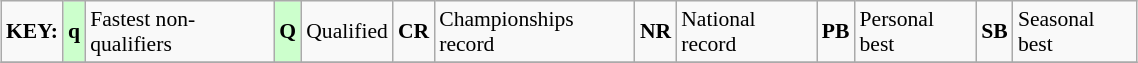<table class="wikitable" style="margin:0.5em auto; font-size:90%;position:relative;" width=60%>
<tr>
<td><strong>KEY:</strong></td>
<td bgcolor=ccffcc align=center><strong>q</strong></td>
<td>Fastest non-qualifiers</td>
<td bgcolor=ccffcc align=center><strong>Q</strong></td>
<td>Qualified</td>
<td align=center><strong>CR</strong></td>
<td>Championships record</td>
<td align=center><strong>NR</strong></td>
<td>National record</td>
<td align=center><strong>PB</strong></td>
<td>Personal best</td>
<td align=center><strong>SB</strong></td>
<td>Seasonal best</td>
</tr>
<tr>
</tr>
</table>
